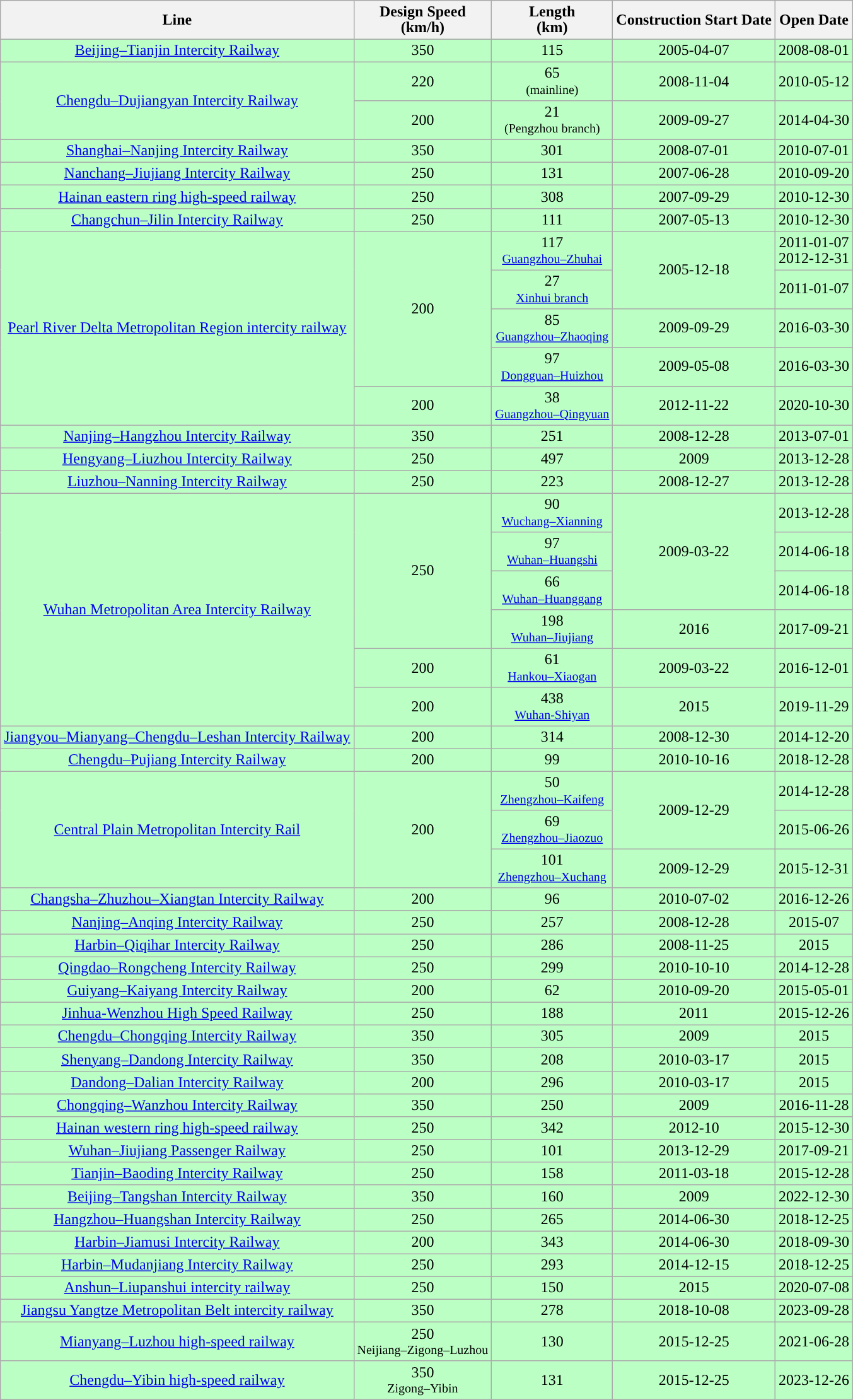<table class="wikitable sortable" " style="text-align:center; line-height:1.05">
<tr>
<th>Line</th>
<th>Design Speed<br>(km/h)</th>
<th>Length<br>(km)</th>
<th>Construction Start Date</th>
<th>Open Date</th>
</tr>
<tr style="background:#bcffc5;">
<td><a href='#'>Beijing–Tianjin Intercity Railway</a></td>
<td>350</td>
<td>115</td>
<td>2005-04-07</td>
<td>2008-08-01</td>
</tr>
<tr style="background:#bcffc5;">
<td rowspan="2"><a href='#'>Chengdu–Dujiangyan Intercity Railway</a></td>
<td>220</td>
<td>65<br><small>(mainline)</small></td>
<td>2008-11-04</td>
<td>2010-05-12</td>
</tr>
<tr style="background:#bcffc5;">
<td>200</td>
<td>21<br><small>(Pengzhou branch)</small></td>
<td>2009-09-27</td>
<td>2014-04-30</td>
</tr>
<tr style="background:#bcffc5;">
<td><a href='#'>Shanghai–Nanjing Intercity Railway</a></td>
<td>350</td>
<td>301</td>
<td>2008-07-01</td>
<td>2010-07-01</td>
</tr>
<tr style="background:#bcffc5;">
<td><a href='#'>Nanchang–Jiujiang Intercity Railway</a></td>
<td>250</td>
<td>131</td>
<td>2007-06-28</td>
<td>2010-09-20</td>
</tr>
<tr style="background:#bcffc5;">
<td><a href='#'>Hainan eastern ring high-speed railway</a></td>
<td>250</td>
<td>308</td>
<td>2007-09-29</td>
<td>2010-12-30</td>
</tr>
<tr style="background:#bcffc5;">
<td><a href='#'>Changchun–Jilin Intercity Railway</a></td>
<td>250</td>
<td>111</td>
<td>2007-05-13</td>
<td>2010-12-30</td>
</tr>
<tr style="background:#bcffc5;">
<td rowspan="5"><a href='#'>Pearl River Delta Metropolitan Region intercity railway</a></td>
<td rowspan="4">200</td>
<td>117<br><small><a href='#'>Guangzhou–Zhuhai</a></small></td>
<td rowspan="2">2005-12-18</td>
<td>2011-01-07<br>2012-12-31</td>
</tr>
<tr style="background:#bcffc5;">
<td>27<br><small><a href='#'>Xinhui branch</a></small></td>
<td>2011-01-07</td>
</tr>
<tr style="background:#bcffc5;">
<td>85<br><small><a href='#'>Guangzhou–Zhaoqing</a></small></td>
<td>2009-09-29</td>
<td>2016-03-30</td>
</tr>
<tr style="background:#bcffc5;">
<td>97<br><small><a href='#'>Dongguan–Huizhou</a></small></td>
<td>2009-05-08</td>
<td>2016-03-30</td>
</tr>
<tr style="background:#bcffc5;">
<td>200</td>
<td>38<br><small><a href='#'>Guangzhou–Qingyuan</a></small></td>
<td>2012-11-22</td>
<td>2020-10-30</td>
</tr>
<tr style="background:#bcffc5;">
<td><a href='#'>Nanjing–Hangzhou Intercity Railway</a></td>
<td>350</td>
<td>251</td>
<td>2008-12-28</td>
<td>2013-07-01</td>
</tr>
<tr style="background:#bcffc5;">
<td><a href='#'>Hengyang–Liuzhou Intercity Railway</a></td>
<td>250</td>
<td>497</td>
<td>2009</td>
<td>2013-12-28</td>
</tr>
<tr style="background:#bcffc5;">
<td><a href='#'>Liuzhou–Nanning Intercity Railway</a></td>
<td>250</td>
<td>223</td>
<td>2008-12-27</td>
<td>2013-12-28</td>
</tr>
<tr style="background:#bcffc5;">
<td rowspan="6"><a href='#'>Wuhan Metropolitan Area Intercity Railway</a></td>
<td rowspan="4">250</td>
<td>90<br><small><a href='#'>Wuchang–Xianning</a></small></td>
<td rowspan="3">2009-03-22</td>
<td>2013-12-28</td>
</tr>
<tr style="background:#bcffc5;">
<td>97<br><small><a href='#'>Wuhan–Huangshi</a></small></td>
<td>2014-06-18</td>
</tr>
<tr style="background:#bcffc5;">
<td>66<br><small><a href='#'>Wuhan–Huanggang</a></small></td>
<td>2014-06-18</td>
</tr>
<tr style="background:#bcffc5;">
<td>198<br><small><a href='#'>Wuhan–Jiujiang</a></small></td>
<td>2016</td>
<td>2017-09-21</td>
</tr>
<tr style="background:#bcffc5;">
<td>200</td>
<td>61<br><small><a href='#'>Hankou–Xiaogan</a></small></td>
<td>2009-03-22</td>
<td>2016-12-01</td>
</tr>
<tr style="background:#bcffc5;">
<td>200</td>
<td>438<br><small><a href='#'>Wuhan-Shiyan</a></small></td>
<td>2015</td>
<td>2019-11-29</td>
</tr>
<tr style="background:#bcffc5;">
<td><a href='#'>Jiangyou–Mianyang–Chengdu–Leshan Intercity Railway</a></td>
<td>200</td>
<td>314</td>
<td>2008-12-30</td>
<td>2014-12-20</td>
</tr>
<tr style="background:#bcffc5;">
<td><a href='#'>Chengdu–Pujiang Intercity Railway</a></td>
<td>200</td>
<td>99</td>
<td>2010-10-16</td>
<td>2018-12-28</td>
</tr>
<tr style="background:#bcffc5;">
<td rowspan="3"><a href='#'>Central Plain Metropolitan Intercity Rail</a></td>
<td rowspan="3">200</td>
<td>50<br><small><a href='#'>Zhengzhou–Kaifeng</a></small></td>
<td rowspan="2">2009-12-29</td>
<td>2014-12-28</td>
</tr>
<tr style="background:#bcffc5;">
<td>69<br><small><a href='#'>Zhengzhou–Jiaozuo</a></small></td>
<td>2015-06-26</td>
</tr>
<tr style="background:#bcffc5;">
<td>101<br><small><a href='#'>Zhengzhou–Xuchang</a></small></td>
<td>2009-12-29</td>
<td>2015-12-31</td>
</tr>
<tr style="background:#bcffc5;">
<td><a href='#'>Changsha–Zhuzhou–Xiangtan Intercity Railway</a></td>
<td>200</td>
<td>96</td>
<td>2010-07-02</td>
<td>2016-12-26</td>
</tr>
<tr style="background:#bcffc5;">
<td><a href='#'>Nanjing–Anqing Intercity Railway</a></td>
<td>250</td>
<td>257</td>
<td>2008-12-28</td>
<td>2015-07</td>
</tr>
<tr style="background:#bcffc5;">
<td><a href='#'>Harbin–Qiqihar Intercity Railway</a></td>
<td>250</td>
<td>286</td>
<td>2008-11-25</td>
<td>2015</td>
</tr>
<tr style="background:#bcffc5;">
<td><a href='#'>Qingdao–Rongcheng Intercity Railway</a></td>
<td>250</td>
<td>299</td>
<td>2010-10-10</td>
<td>2014-12-28</td>
</tr>
<tr style="background:#bcffc5;">
<td><a href='#'>Guiyang–Kaiyang Intercity Railway</a></td>
<td>200</td>
<td>62</td>
<td>2010-09-20</td>
<td>2015-05-01</td>
</tr>
<tr style="background:#bcffc5;">
<td><a href='#'>Jinhua-Wenzhou High Speed Railway</a></td>
<td>250</td>
<td>188</td>
<td>2011</td>
<td>2015-12-26</td>
</tr>
<tr style="background:#bcffc5;">
<td><a href='#'>Chengdu–Chongqing Intercity Railway</a></td>
<td>350</td>
<td>305</td>
<td>2009</td>
<td>2015</td>
</tr>
<tr style="background:#bcffc5;">
<td><a href='#'>Shenyang–Dandong Intercity Railway</a></td>
<td>350</td>
<td>208</td>
<td>2010-03-17</td>
<td>2015</td>
</tr>
<tr style="background:#bcffc5;">
<td><a href='#'>Dandong–Dalian Intercity Railway</a></td>
<td>200</td>
<td>296</td>
<td>2010-03-17</td>
<td>2015</td>
</tr>
<tr style="background:#bcffc5;">
<td><a href='#'>Chongqing–Wanzhou Intercity Railway</a></td>
<td>350</td>
<td>250</td>
<td>2009</td>
<td>2016-11-28</td>
</tr>
<tr style="background:#bcffc5;">
<td><a href='#'>Hainan western ring high-speed railway</a></td>
<td>250</td>
<td>342</td>
<td>2012-10</td>
<td>2015-12-30</td>
</tr>
<tr style="background:#bcffc5;">
<td><a href='#'>Wuhan–Jiujiang Passenger Railway</a></td>
<td>250</td>
<td>101</td>
<td>2013-12-29</td>
<td>2017-09-21</td>
</tr>
<tr style="background:#bcffc5;">
<td><a href='#'>Tianjin–Baoding Intercity Railway</a></td>
<td>250</td>
<td>158</td>
<td>2011-03-18</td>
<td>2015-12-28</td>
</tr>
<tr style="background:#bcffc5;">
<td><a href='#'>Beijing–Tangshan Intercity Railway</a></td>
<td>350</td>
<td>160</td>
<td>2009</td>
<td>2022-12-30</td>
</tr>
<tr style="background:#bcffc5;">
<td><a href='#'>Hangzhou–Huangshan Intercity Railway</a></td>
<td>250</td>
<td>265</td>
<td>2014-06-30</td>
<td>2018-12-25</td>
</tr>
<tr style="background:#bcffc5;">
<td><a href='#'>Harbin–Jiamusi Intercity Railway</a></td>
<td>200</td>
<td>343</td>
<td>2014-06-30</td>
<td>2018-09-30</td>
</tr>
<tr style="background:#bcffc5;">
<td><a href='#'>Harbin–Mudanjiang Intercity Railway</a></td>
<td>250</td>
<td>293</td>
<td>2014-12-15</td>
<td>2018-12-25</td>
</tr>
<tr style="background:#bcffc5;">
<td><a href='#'>Anshun–Liupanshui intercity railway</a></td>
<td>250</td>
<td>150</td>
<td>2015</td>
<td>2020-07-08</td>
</tr>
<tr style="background:#bcffc5;">
<td><a href='#'>Jiangsu Yangtze Metropolitan Belt intercity railway</a></td>
<td>350</td>
<td>278</td>
<td>2018-10-08</td>
<td>2023-09-28</td>
</tr>
<tr style="background:#bcffc5;">
<td><a href='#'>Mianyang–Luzhou high-speed railway</a></td>
<td>250<br><small>Neijiang–Zigong–Luzhou</small></td>
<td>130</td>
<td>2015-12-25</td>
<td>2021-06-28</td>
</tr>
<tr style="background:#bcffc5;">
<td><a href='#'>Chengdu–Yibin high-speed railway</a></td>
<td>350<br><small>Zigong–Yibin</small></td>
<td>131</td>
<td>2015-12-25</td>
<td>2023-12-26</td>
</tr>
</table>
